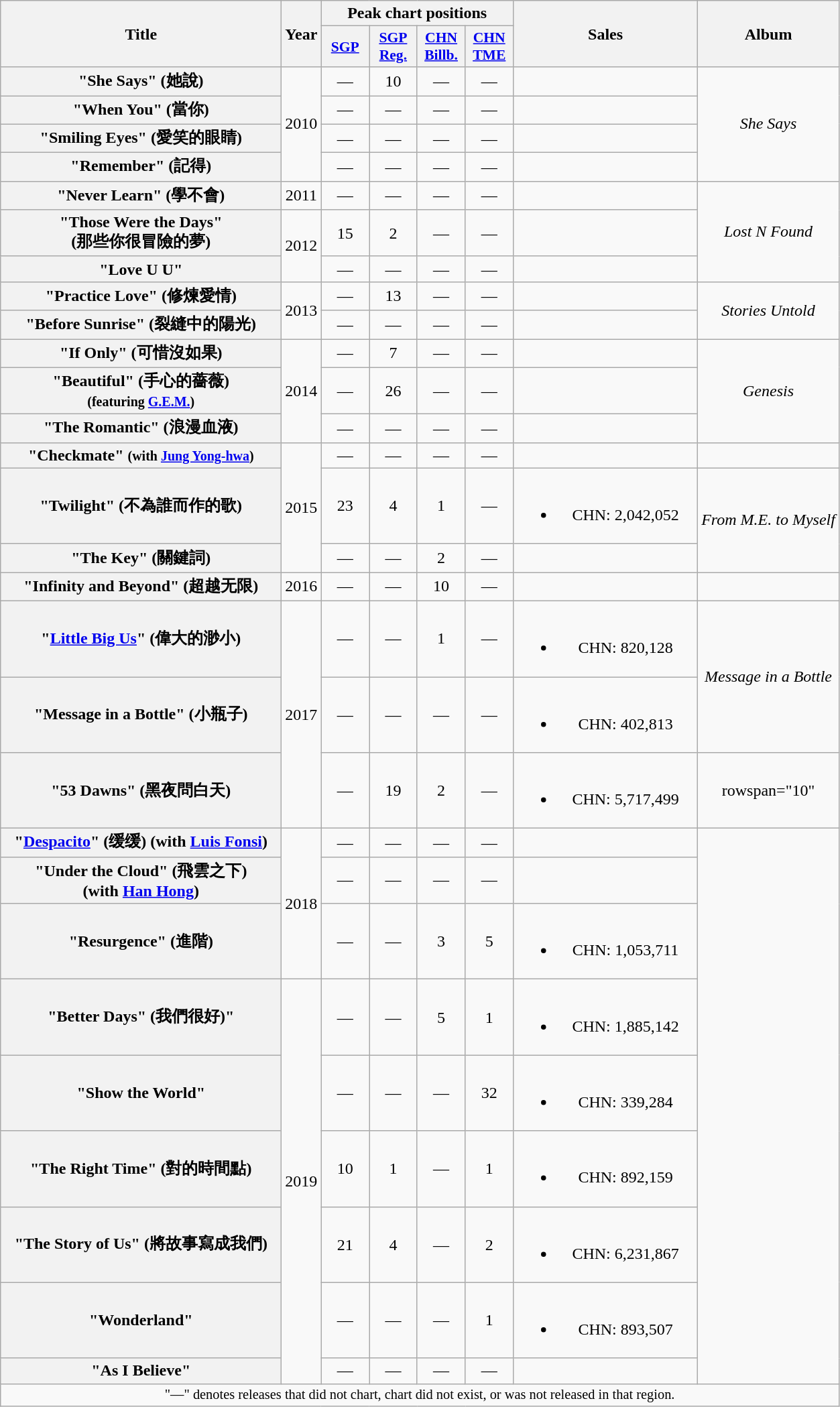<table class="wikitable plainrowheaders" style="text-align:center;">
<tr>
<th rowspan="2" scope="col" style="width:17em;">Title</th>
<th rowspan="2">Year</th>
<th colspan="4">Peak chart positions</th>
<th rowspan="2" scope="col" style="width:11em;">Sales</th>
<th rowspan="2">Album</th>
</tr>
<tr>
<th scope="col" style="width:2.85em;font-size:90%;"><a href='#'>SGP</a><br></th>
<th scope="col" style="width:2.85em;font-size:90%;"><a href='#'>SGP Reg.</a><br></th>
<th scope="col" style="width:2.85em;font-size:90%;"><a href='#'>CHN Billb.</a><br></th>
<th scope="col" style="width:2.85em;font-size:90%;"><a href='#'>CHN TME</a><br></th>
</tr>
<tr>
<th scope="row">"She Says" (她說)</th>
<td rowspan="4">2010</td>
<td>—</td>
<td>10</td>
<td>—</td>
<td>—</td>
<td></td>
<td rowspan="4"><em>She Says</em></td>
</tr>
<tr>
<th scope="row">"When You" (當你)</th>
<td>—</td>
<td>—</td>
<td>—</td>
<td>—</td>
<td></td>
</tr>
<tr>
<th scope="row">"Smiling Eyes" (愛笑的眼睛)</th>
<td>—</td>
<td>—</td>
<td>—</td>
<td>—</td>
<td></td>
</tr>
<tr>
<th scope="row">"Remember" (記得)</th>
<td>—</td>
<td>—</td>
<td>—</td>
<td>—</td>
<td></td>
</tr>
<tr>
<th scope="row">"Never Learn" (學不會)</th>
<td>2011</td>
<td>—</td>
<td>—</td>
<td>—</td>
<td>—</td>
<td></td>
<td rowspan="3"><em>Lost N Found</em></td>
</tr>
<tr>
<th scope="row">"Those Were the Days"<br>(那些你很冒險的夢)</th>
<td rowspan="2">2012</td>
<td>15</td>
<td>2</td>
<td>—</td>
<td>—</td>
<td></td>
</tr>
<tr>
<th scope="row">"Love U U"</th>
<td>—</td>
<td>—</td>
<td>—</td>
<td>—</td>
<td></td>
</tr>
<tr>
<th scope="row">"Practice Love" (修煉愛情)</th>
<td rowspan="2">2013</td>
<td>—</td>
<td>13</td>
<td>—</td>
<td>—</td>
<td></td>
<td rowspan="2"><em>Stories Untold</em></td>
</tr>
<tr>
<th scope="row">"Before Sunrise" (裂縫中的陽光)</th>
<td>—</td>
<td>—</td>
<td>—</td>
<td>—</td>
<td></td>
</tr>
<tr>
<th scope="row">"If Only" (可惜沒如果)</th>
<td rowspan="3">2014</td>
<td>—</td>
<td>7</td>
<td>—</td>
<td>—</td>
<td></td>
<td rowspan="3"><em>Genesis</em></td>
</tr>
<tr>
<th scope="row">"Beautiful" (手心的薔薇)<br><small>(featuring <a href='#'>G.E.M.</a>)</small></th>
<td>—</td>
<td>26</td>
<td>—</td>
<td>—</td>
<td></td>
</tr>
<tr>
<th scope="row">"The Romantic" (浪漫血液)</th>
<td>—</td>
<td>—</td>
<td>—</td>
<td>—</td>
<td></td>
</tr>
<tr>
<th scope="row">"Checkmate" <small>(with <a href='#'>Jung Yong-hwa</a>)</small></th>
<td rowspan="3">2015</td>
<td>—</td>
<td>—</td>
<td>—</td>
<td>—</td>
<td></td>
<td></td>
</tr>
<tr>
<th scope="row">"Twilight" (不為誰而作的歌)</th>
<td>23</td>
<td>4</td>
<td>1</td>
<td>—</td>
<td><br><ul><li>CHN: 2,042,052</li></ul></td>
<td rowspan="2"><em>From M.E. to Myself</em></td>
</tr>
<tr>
<th scope="row">"The Key" (關鍵詞)</th>
<td>—</td>
<td>—</td>
<td>2</td>
<td>—</td>
<td></td>
</tr>
<tr>
<th scope="row">"Infinity and Beyond" (超越无限)</th>
<td>2016</td>
<td>—</td>
<td>—</td>
<td>10</td>
<td>—</td>
<td></td>
<td></td>
</tr>
<tr>
<th scope="row">"<a href='#'>Little Big Us</a>" (偉大的渺小)</th>
<td rowspan="3">2017</td>
<td>—</td>
<td>—</td>
<td>1</td>
<td>—</td>
<td><br><ul><li>CHN: 820,128</li></ul></td>
<td rowspan="2"><em>Message in a Bottle</em></td>
</tr>
<tr>
<th scope="row">"Message in a Bottle" (小瓶子)</th>
<td>—</td>
<td>—</td>
<td>—</td>
<td>—</td>
<td><br><ul><li>CHN: 402,813</li></ul></td>
</tr>
<tr>
<th scope="row">"53 Dawns" (黑夜問白天)</th>
<td>—</td>
<td>19</td>
<td>2</td>
<td>—</td>
<td><br><ul><li>CHN: 5,717,499</li></ul></td>
<td>rowspan="10" </td>
</tr>
<tr>
<th scope="row">"<a href='#'>Despacito</a>" (缓缓) <span>(with <a href='#'>Luis Fonsi</a>)</span></th>
<td rowspan="3">2018</td>
<td>—</td>
<td>—</td>
<td>—</td>
<td>—</td>
<td></td>
</tr>
<tr>
<th scope="row">"Under the Cloud" (飛雲之下) <br><span>(with <a href='#'>Han Hong</a>)</span></th>
<td>—</td>
<td>—</td>
<td>—</td>
<td>—</td>
<td></td>
</tr>
<tr>
<th scope="row">"Resurgence" (進階)</th>
<td>—</td>
<td>—</td>
<td>3</td>
<td>5</td>
<td><br><ul><li>CHN: 1,053,711</li></ul></td>
</tr>
<tr>
<th scope="row">"Better Days" (我們很好)"</th>
<td rowspan="6">2019</td>
<td>—</td>
<td>—</td>
<td>5</td>
<td>1</td>
<td><br><ul><li>CHN: 1,885,142</li></ul></td>
</tr>
<tr>
<th scope="row">"Show the World"</th>
<td>—</td>
<td>—</td>
<td>—</td>
<td>32</td>
<td><br><ul><li>CHN: 339,284</li></ul></td>
</tr>
<tr>
<th scope="row">"The Right Time" (對的時間點)</th>
<td>10</td>
<td>1</td>
<td>—</td>
<td>1</td>
<td><br><ul><li>CHN: 892,159</li></ul></td>
</tr>
<tr>
<th scope="row">"The Story of Us" (將故事寫成我們)</th>
<td>21</td>
<td>4</td>
<td>—</td>
<td>2</td>
<td><br><ul><li>CHN: 6,231,867</li></ul></td>
</tr>
<tr>
<th scope="row">"Wonderland"</th>
<td>—</td>
<td>—</td>
<td>—</td>
<td>1</td>
<td><br><ul><li>CHN: 893,507</li></ul></td>
</tr>
<tr>
<th scope="row">"As I Believe"</th>
<td>—</td>
<td>—</td>
<td>—</td>
<td>—</td>
<td></td>
</tr>
<tr>
<td colspan="8" style="font-size:85%">"—" denotes releases that did not chart, chart did not exist, or was not released in that region.</td>
</tr>
</table>
